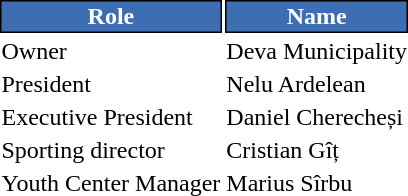<table class="toccolours">
<tr>
<th style="background:#3e6eb2;color:#FFFFFF;border:1px solid #000000;">Role</th>
<th style="background:#3e6eb2;color:#FFFFFF;border:1px solid #000000;">Name</th>
</tr>
<tr>
<td>Owner</td>
<td> Deva Municipality</td>
</tr>
<tr>
<td>President</td>
<td> Nelu Ardelean</td>
</tr>
<tr>
<td>Executive President</td>
<td> Daniel Cherecheși</td>
</tr>
<tr>
<td>Sporting director</td>
<td> Cristian Gîț</td>
</tr>
<tr>
<td>Youth Center Manager</td>
<td> Marius Sîrbu</td>
</tr>
</table>
